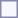<table style="border:1px solid #8888aa; background-color:#f7f8ff; padding:5px; font-size:95%; margin: 0px 12px 12px 0px;">
</table>
